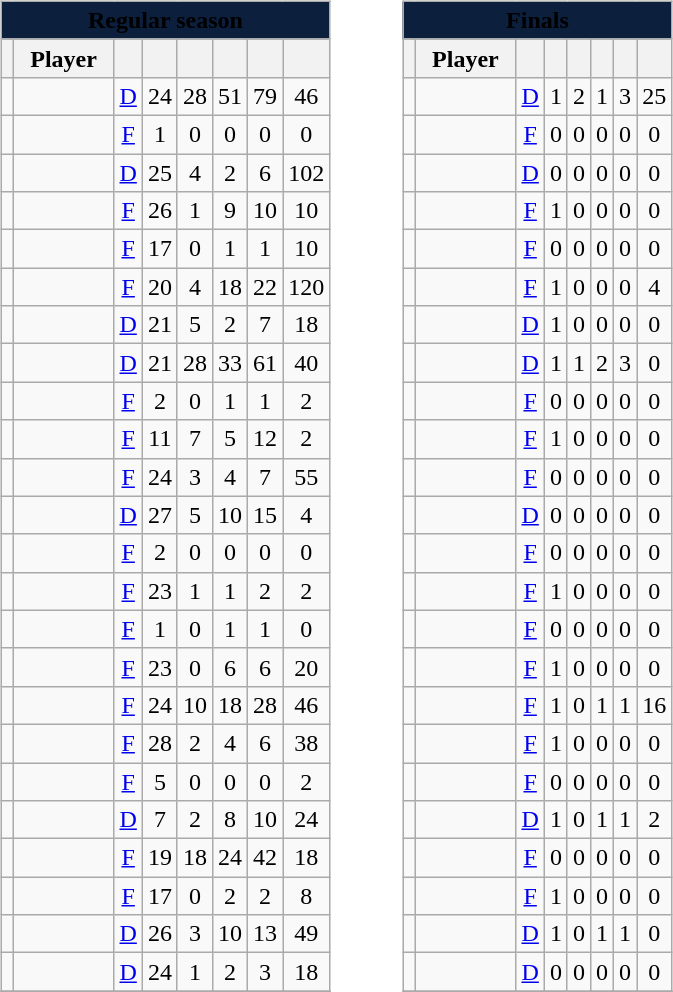<table>
<tr valign=top>
<td><br><table class="sortable wikitable" style="width:100%;text-align:center">
<tr>
<th style="background:#0c1f3d;" colspan="8"><span>Regular season</span></th>
</tr>
<tr>
<th width="5%"></th>
<th width="65%">Player</th>
<th width="8%"></th>
<th width="8%"></th>
<th width="8%"></th>
<th width="8%"></th>
<th width="8%"></th>
<th width="8%"></th>
</tr>
<tr>
<td></td>
<td align="left"></td>
<td><a href='#'>D</a></td>
<td>24</td>
<td>28</td>
<td>51</td>
<td>79</td>
<td>46</td>
</tr>
<tr>
<td></td>
<td align="left"></td>
<td><a href='#'>F</a></td>
<td>1</td>
<td>0</td>
<td>0</td>
<td>0</td>
<td>0</td>
</tr>
<tr>
<td></td>
<td align="left"></td>
<td><a href='#'>D</a></td>
<td>25</td>
<td>4</td>
<td>2</td>
<td>6</td>
<td>102</td>
</tr>
<tr>
<td></td>
<td align="left"></td>
<td><a href='#'>F</a></td>
<td>26</td>
<td>1</td>
<td>9</td>
<td>10</td>
<td>10</td>
</tr>
<tr>
<td></td>
<td align="left"></td>
<td><a href='#'>F</a></td>
<td>17</td>
<td>0</td>
<td>1</td>
<td>1</td>
<td>10</td>
</tr>
<tr>
<td></td>
<td align="left"></td>
<td><a href='#'>F</a></td>
<td>20</td>
<td>4</td>
<td>18</td>
<td>22</td>
<td>120</td>
</tr>
<tr>
<td></td>
<td align="left"></td>
<td><a href='#'>D</a></td>
<td>21</td>
<td>5</td>
<td>2</td>
<td>7</td>
<td>18</td>
</tr>
<tr>
<td></td>
<td align="left"></td>
<td><a href='#'>D</a></td>
<td>21</td>
<td>28</td>
<td>33</td>
<td>61</td>
<td>40</td>
</tr>
<tr>
<td></td>
<td align="left"></td>
<td><a href='#'>F</a></td>
<td>2</td>
<td>0</td>
<td>1</td>
<td>1</td>
<td>2</td>
</tr>
<tr>
<td></td>
<td align="left"></td>
<td><a href='#'>F</a></td>
<td>11</td>
<td>7</td>
<td>5</td>
<td>12</td>
<td>2</td>
</tr>
<tr>
<td></td>
<td align="left"></td>
<td><a href='#'>F</a></td>
<td>24</td>
<td>3</td>
<td>4</td>
<td>7</td>
<td>55</td>
</tr>
<tr>
<td></td>
<td align="left"></td>
<td><a href='#'>D</a></td>
<td>27</td>
<td>5</td>
<td>10</td>
<td>15</td>
<td>4</td>
</tr>
<tr>
<td></td>
<td align="left"></td>
<td><a href='#'>F</a></td>
<td>2</td>
<td>0</td>
<td>0</td>
<td>0</td>
<td>0</td>
</tr>
<tr>
<td></td>
<td align="left"></td>
<td><a href='#'>F</a></td>
<td>23</td>
<td>1</td>
<td>1</td>
<td>2</td>
<td>2</td>
</tr>
<tr>
<td></td>
<td align="left"></td>
<td><a href='#'>F</a></td>
<td>1</td>
<td>0</td>
<td>1</td>
<td>1</td>
<td>0</td>
</tr>
<tr>
<td></td>
<td align="left"></td>
<td><a href='#'>F</a></td>
<td>23</td>
<td>0</td>
<td>6</td>
<td>6</td>
<td>20</td>
</tr>
<tr>
<td></td>
<td align="left"></td>
<td><a href='#'>F</a></td>
<td>24</td>
<td>10</td>
<td>18</td>
<td>28</td>
<td>46</td>
</tr>
<tr>
<td></td>
<td align="left"></td>
<td><a href='#'>F</a></td>
<td>28</td>
<td>2</td>
<td>4</td>
<td>6</td>
<td>38</td>
</tr>
<tr>
<td></td>
<td align="left"></td>
<td><a href='#'>F</a></td>
<td>5</td>
<td>0</td>
<td>0</td>
<td>0</td>
<td>2</td>
</tr>
<tr>
<td></td>
<td align="left"></td>
<td><a href='#'>D</a></td>
<td>7</td>
<td>2</td>
<td>8</td>
<td>10</td>
<td>24</td>
</tr>
<tr>
<td></td>
<td align="left"></td>
<td><a href='#'>F</a></td>
<td>19</td>
<td>18</td>
<td>24</td>
<td>42</td>
<td>18</td>
</tr>
<tr>
<td></td>
<td align="left"></td>
<td><a href='#'>F</a></td>
<td>17</td>
<td>0</td>
<td>2</td>
<td>2</td>
<td>8</td>
</tr>
<tr>
<td></td>
<td align="left"></td>
<td><a href='#'>D</a></td>
<td>26</td>
<td>3</td>
<td>10</td>
<td>13</td>
<td>49</td>
</tr>
<tr>
<td></td>
<td align="left"></td>
<td><a href='#'>D</a></td>
<td>24</td>
<td>1</td>
<td>2</td>
<td>3</td>
<td>18</td>
</tr>
<tr>
</tr>
</table>
</td>
<td></td>
<td></td>
<td></td>
<td></td>
<td></td>
<td></td>
<td></td>
<td></td>
<td></td>
<td></td>
<td></td>
<td><br><table class="sortable wikitable" style="width:100%;text-align:center">
<tr>
<th style="background:#0c1f3d;" colspan="8"><span>Finals</span></th>
</tr>
<tr>
<th width="5%"></th>
<th width="65%">Player</th>
<th width="8%"></th>
<th width="8%"></th>
<th width="8%"></th>
<th width="8%"></th>
<th width="8%"></th>
<th width="8%"></th>
</tr>
<tr>
<td></td>
<td align="left"></td>
<td><a href='#'>D</a></td>
<td>1</td>
<td>2</td>
<td>1</td>
<td>3</td>
<td>25</td>
</tr>
<tr>
<td></td>
<td align="left"></td>
<td><a href='#'>F</a></td>
<td>0</td>
<td>0</td>
<td>0</td>
<td>0</td>
<td>0</td>
</tr>
<tr>
<td></td>
<td align="left"></td>
<td><a href='#'>D</a></td>
<td>0</td>
<td>0</td>
<td>0</td>
<td>0</td>
<td>0</td>
</tr>
<tr>
<td></td>
<td align="left"></td>
<td><a href='#'>F</a></td>
<td>1</td>
<td>0</td>
<td>0</td>
<td>0</td>
<td>0</td>
</tr>
<tr>
<td></td>
<td align="left"></td>
<td><a href='#'>F</a></td>
<td>0</td>
<td>0</td>
<td>0</td>
<td>0</td>
<td>0</td>
</tr>
<tr>
<td></td>
<td align="left"></td>
<td><a href='#'>F</a></td>
<td>1</td>
<td>0</td>
<td>0</td>
<td>0</td>
<td>4</td>
</tr>
<tr>
<td></td>
<td align="left"></td>
<td><a href='#'>D</a></td>
<td>1</td>
<td>0</td>
<td>0</td>
<td>0</td>
<td>0</td>
</tr>
<tr>
<td></td>
<td align="left"></td>
<td><a href='#'>D</a></td>
<td>1</td>
<td>1</td>
<td>2</td>
<td>3</td>
<td>0</td>
</tr>
<tr>
<td></td>
<td align="left"></td>
<td><a href='#'>F</a></td>
<td>0</td>
<td>0</td>
<td>0</td>
<td>0</td>
<td>0</td>
</tr>
<tr>
<td></td>
<td align="left"></td>
<td><a href='#'>F</a></td>
<td>1</td>
<td>0</td>
<td>0</td>
<td>0</td>
<td>0</td>
</tr>
<tr>
<td></td>
<td align="left"></td>
<td><a href='#'>F</a></td>
<td>0</td>
<td>0</td>
<td>0</td>
<td>0</td>
<td>0</td>
</tr>
<tr>
<td></td>
<td align="left"></td>
<td><a href='#'>D</a></td>
<td>0</td>
<td>0</td>
<td>0</td>
<td>0</td>
<td>0</td>
</tr>
<tr>
<td></td>
<td align="left"></td>
<td><a href='#'>F</a></td>
<td>0</td>
<td>0</td>
<td>0</td>
<td>0</td>
<td>0</td>
</tr>
<tr>
<td></td>
<td align="left"></td>
<td><a href='#'>F</a></td>
<td>1</td>
<td>0</td>
<td>0</td>
<td>0</td>
<td>0</td>
</tr>
<tr>
<td></td>
<td align="left"></td>
<td><a href='#'>F</a></td>
<td>0</td>
<td>0</td>
<td>0</td>
<td>0</td>
<td>0</td>
</tr>
<tr>
<td></td>
<td align="left"></td>
<td><a href='#'>F</a></td>
<td>1</td>
<td>0</td>
<td>0</td>
<td>0</td>
<td>0</td>
</tr>
<tr>
<td></td>
<td align="left"></td>
<td><a href='#'>F</a></td>
<td>1</td>
<td>0</td>
<td>1</td>
<td>1</td>
<td>16</td>
</tr>
<tr>
<td></td>
<td align="left"></td>
<td><a href='#'>F</a></td>
<td>1</td>
<td>0</td>
<td>0</td>
<td>0</td>
<td>0</td>
</tr>
<tr>
<td></td>
<td align="left"></td>
<td><a href='#'>F</a></td>
<td>0</td>
<td>0</td>
<td>0</td>
<td>0</td>
<td>0</td>
</tr>
<tr>
<td></td>
<td align="left"></td>
<td><a href='#'>D</a></td>
<td>1</td>
<td>0</td>
<td>1</td>
<td>1</td>
<td>2</td>
</tr>
<tr>
<td></td>
<td align="left"></td>
<td><a href='#'>F</a></td>
<td>0</td>
<td>0</td>
<td>0</td>
<td>0</td>
<td>0</td>
</tr>
<tr>
<td></td>
<td align="left"></td>
<td><a href='#'>F</a></td>
<td>1</td>
<td>0</td>
<td>0</td>
<td>0</td>
<td>0</td>
</tr>
<tr>
<td></td>
<td align="left"></td>
<td><a href='#'>D</a></td>
<td>1</td>
<td>0</td>
<td>1</td>
<td>1</td>
<td>0</td>
</tr>
<tr>
<td></td>
<td align="left"></td>
<td><a href='#'>D</a></td>
<td>0</td>
<td>0</td>
<td>0</td>
<td>0</td>
<td>0</td>
</tr>
<tr>
</tr>
</table>
</td>
</tr>
</table>
